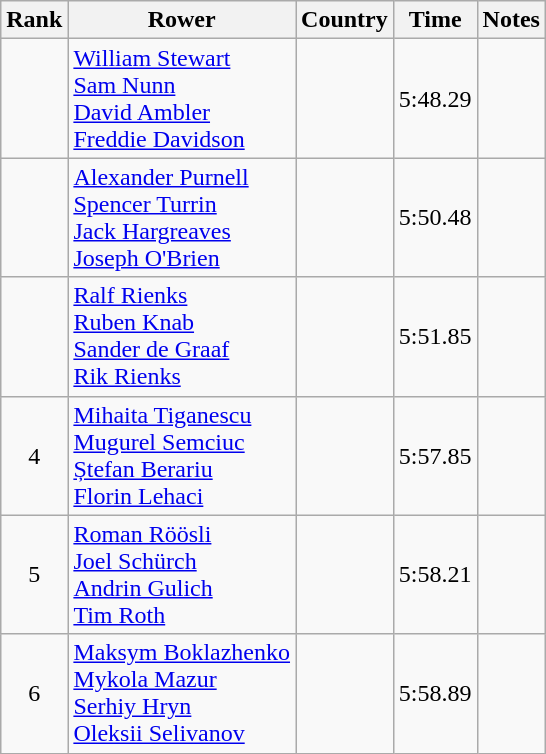<table class="wikitable" style="text-align:center">
<tr>
<th>Rank</th>
<th>Rower</th>
<th>Country</th>
<th>Time</th>
<th>Notes</th>
</tr>
<tr>
<td></td>
<td align="left"><a href='#'>William Stewart</a><br><a href='#'>Sam Nunn</a><br><a href='#'>David Ambler</a><br><a href='#'>Freddie Davidson</a></td>
<td align="left"></td>
<td>5:48.29</td>
<td></td>
</tr>
<tr>
<td></td>
<td align="left"><a href='#'>Alexander Purnell</a><br><a href='#'>Spencer Turrin</a><br><a href='#'>Jack Hargreaves</a><br><a href='#'>Joseph O'Brien</a></td>
<td align="left"></td>
<td>5:50.48</td>
<td></td>
</tr>
<tr>
<td></td>
<td align="left"><a href='#'>Ralf Rienks</a><br><a href='#'>Ruben Knab</a><br><a href='#'>Sander de Graaf</a><br><a href='#'>Rik Rienks</a></td>
<td align="left"></td>
<td>5:51.85</td>
<td></td>
</tr>
<tr>
<td>4</td>
<td align="left"><a href='#'>Mihaita Tiganescu</a><br><a href='#'>Mugurel Semciuc</a><br><a href='#'>Ștefan Berariu</a><br><a href='#'>Florin Lehaci</a></td>
<td align="left"></td>
<td>5:57.85</td>
<td></td>
</tr>
<tr>
<td>5</td>
<td align="left"><a href='#'>Roman Röösli</a><br><a href='#'>Joel Schürch</a><br><a href='#'>Andrin Gulich</a><br><a href='#'>Tim Roth</a></td>
<td align="left"></td>
<td>5:58.21</td>
<td></td>
</tr>
<tr>
<td>6</td>
<td align="left"><a href='#'>Maksym Boklazhenko</a><br><a href='#'>Mykola Mazur</a><br><a href='#'>Serhiy Hryn</a><br><a href='#'>Oleksii Selivanov</a></td>
<td align="left"></td>
<td>5:58.89</td>
<td></td>
</tr>
</table>
